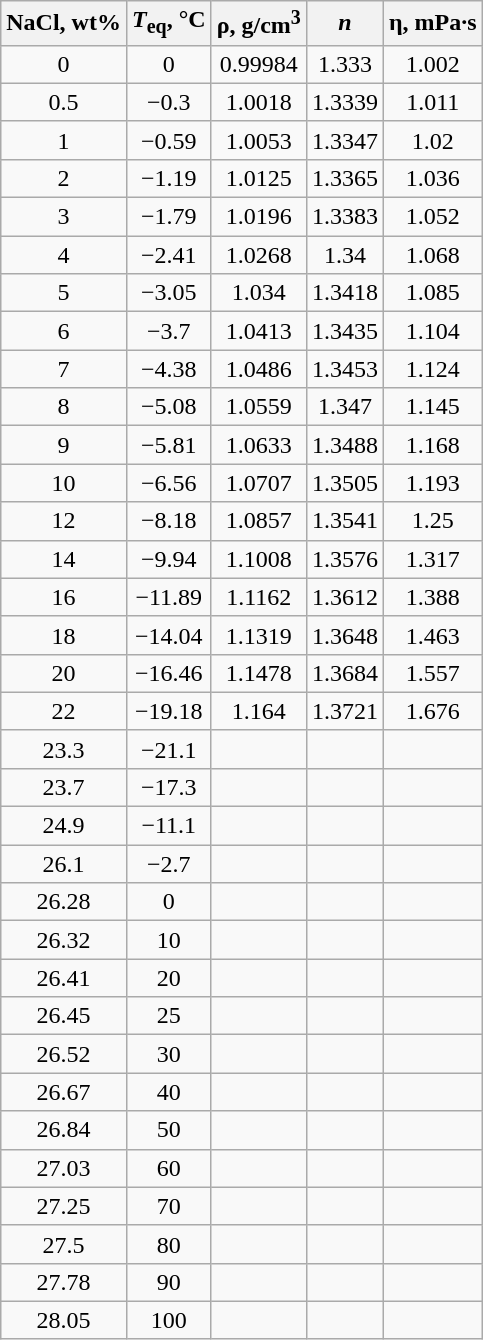<table class="wikitable" style="text-align:center">
<tr>
<th>NaCl, wt%</th>
<th><em>T</em><sub>eq</sub>, °C</th>
<th>ρ, g/cm<sup>3</sup></th>
<th><em>n</em></th>
<th>η, mPa·s</th>
</tr>
<tr>
<td>0</td>
<td>0</td>
<td>0.99984</td>
<td>1.333</td>
<td>1.002</td>
</tr>
<tr>
<td>0.5</td>
<td>−0.3</td>
<td>1.0018</td>
<td>1.3339</td>
<td>1.011</td>
</tr>
<tr>
<td>1</td>
<td>−0.59</td>
<td>1.0053</td>
<td>1.3347</td>
<td>1.02</td>
</tr>
<tr>
<td>2</td>
<td>−1.19</td>
<td>1.0125</td>
<td>1.3365</td>
<td>1.036</td>
</tr>
<tr>
<td>3</td>
<td>−1.79</td>
<td>1.0196</td>
<td>1.3383</td>
<td>1.052</td>
</tr>
<tr>
<td>4</td>
<td>−2.41</td>
<td>1.0268</td>
<td>1.34</td>
<td>1.068</td>
</tr>
<tr>
<td>5</td>
<td>−3.05</td>
<td>1.034</td>
<td>1.3418</td>
<td>1.085</td>
</tr>
<tr>
<td>6</td>
<td>−3.7</td>
<td>1.0413</td>
<td>1.3435</td>
<td>1.104</td>
</tr>
<tr>
<td>7</td>
<td>−4.38</td>
<td>1.0486</td>
<td>1.3453</td>
<td>1.124</td>
</tr>
<tr>
<td>8</td>
<td>−5.08</td>
<td>1.0559</td>
<td>1.347</td>
<td>1.145</td>
</tr>
<tr>
<td>9</td>
<td>−5.81</td>
<td>1.0633</td>
<td>1.3488</td>
<td>1.168</td>
</tr>
<tr>
<td>10</td>
<td>−6.56</td>
<td>1.0707</td>
<td>1.3505</td>
<td>1.193</td>
</tr>
<tr>
<td>12</td>
<td>−8.18</td>
<td>1.0857</td>
<td>1.3541</td>
<td>1.25</td>
</tr>
<tr>
<td>14</td>
<td>−9.94</td>
<td>1.1008</td>
<td>1.3576</td>
<td>1.317</td>
</tr>
<tr>
<td>16</td>
<td>−11.89</td>
<td>1.1162</td>
<td>1.3612</td>
<td>1.388</td>
</tr>
<tr>
<td>18</td>
<td>−14.04</td>
<td>1.1319</td>
<td>1.3648</td>
<td>1.463</td>
</tr>
<tr>
<td>20</td>
<td>−16.46</td>
<td>1.1478</td>
<td>1.3684</td>
<td>1.557</td>
</tr>
<tr>
<td>22</td>
<td>−19.18</td>
<td>1.164</td>
<td>1.3721</td>
<td>1.676</td>
</tr>
<tr>
<td>23.3</td>
<td>−21.1</td>
<td></td>
<td></td>
<td></td>
</tr>
<tr>
<td>23.7</td>
<td>−17.3</td>
<td></td>
<td></td>
<td></td>
</tr>
<tr>
<td>24.9</td>
<td>−11.1</td>
<td></td>
<td></td>
<td></td>
</tr>
<tr>
<td>26.1</td>
<td>−2.7</td>
<td></td>
<td></td>
<td></td>
</tr>
<tr>
<td>26.28</td>
<td>0</td>
<td></td>
<td></td>
<td></td>
</tr>
<tr>
<td>26.32</td>
<td>10</td>
<td></td>
<td></td>
<td></td>
</tr>
<tr>
<td>26.41</td>
<td>20</td>
<td></td>
<td></td>
<td></td>
</tr>
<tr>
<td>26.45</td>
<td>25</td>
<td></td>
<td></td>
<td></td>
</tr>
<tr>
<td>26.52</td>
<td>30</td>
<td></td>
<td></td>
<td></td>
</tr>
<tr>
<td>26.67</td>
<td>40</td>
<td></td>
<td></td>
<td></td>
</tr>
<tr>
<td>26.84</td>
<td>50</td>
<td></td>
<td></td>
<td></td>
</tr>
<tr>
<td>27.03</td>
<td>60</td>
<td></td>
<td></td>
<td></td>
</tr>
<tr>
<td>27.25</td>
<td>70</td>
<td></td>
<td></td>
<td></td>
</tr>
<tr>
<td>27.5</td>
<td>80</td>
<td></td>
<td></td>
<td></td>
</tr>
<tr>
<td>27.78</td>
<td>90</td>
<td></td>
<td></td>
<td></td>
</tr>
<tr>
<td>28.05</td>
<td>100</td>
<td></td>
<td></td>
<td></td>
</tr>
</table>
